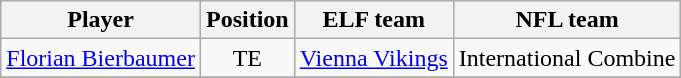<table class="wikitable sortable" style="text-align:center;">
<tr>
<th>Player</th>
<th>Position</th>
<th>ELF team</th>
<th>NFL team</th>
</tr>
<tr>
<td><a href='#'>Florian Bierbaumer</a></td>
<td>TE</td>
<td><a href='#'>Vienna Vikings</a></td>
<td>International Combine</td>
</tr>
<tr>
</tr>
</table>
